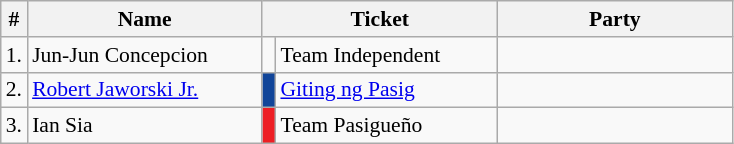<table class=wikitable style="font-size:90%">
<tr>
<th>#</th>
<th width=150px>Name</th>
<th colspan=2 width=150px>Ticket</th>
<th colspan=2 width=150px>Party</th>
</tr>
<tr>
<td>1.</td>
<td>Jun-Jun Concepcion</td>
<td bgcolor=></td>
<td>Team Independent</td>
<td></td>
</tr>
<tr>
<td>2.</td>
<td><a href='#'>Robert Jaworski Jr.</a></td>
<td bgcolor=#114599></td>
<td><a href='#'>Giting ng Pasig</a></td>
<td></td>
</tr>
<tr>
<td>3.</td>
<td>Ian Sia</td>
<td bgcolor=#ed1e24></td>
<td>Team Pasigueño</td>
<td></td>
</tr>
</table>
